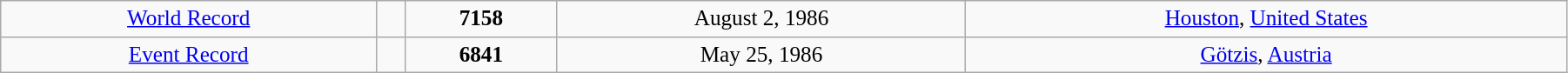<table class="wikitable" style=" text-align:center; font-size:105%;" width="95%">
<tr>
<td><a href='#'>World Record</a></td>
<td></td>
<td><strong>7158</strong></td>
<td>August 2, 1986</td>
<td> <a href='#'>Houston</a>, <a href='#'>United States</a></td>
</tr>
<tr>
<td><a href='#'>Event Record</a></td>
<td></td>
<td><strong>6841</strong></td>
<td>May 25, 1986</td>
<td> <a href='#'>Götzis</a>, <a href='#'>Austria</a></td>
</tr>
</table>
